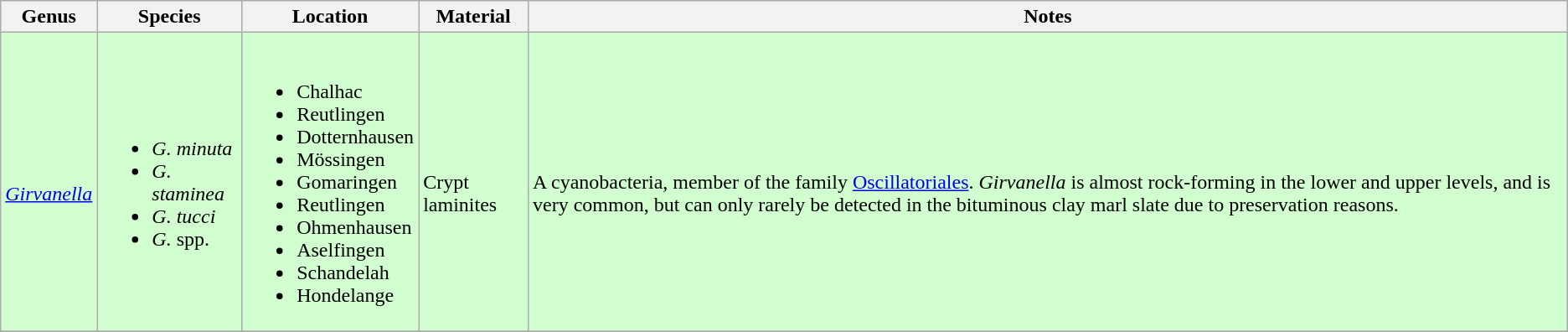<table class="wikitable sortable">
<tr>
<th>Genus</th>
<th>Species</th>
<th>Location</th>
<th>Material</th>
<th>Notes</th>
</tr>
<tr>
<td style="background:#D1FFCF;"><br><em><a href='#'>Girvanella</a></em></td>
<td style="background:#D1FFCF;"><br><ul><li><em>G. minuta</em></li><li><em>G. staminea</em></li><li><em>G. tucci</em></li><li><em>G.</em> spp.</li></ul></td>
<td style="background:#D1FFCF;"><br><ul><li>Chalhac</li><li>Reutlingen</li><li>Dotternhausen</li><li>Mössingen</li><li>Gomaringen</li><li>Reutlingen</li><li>Ohmenhausen</li><li>Aselfingen</li><li>Schandelah</li><li>Hondelange</li></ul></td>
<td style="background:#D1FFCF;"><br>Crypt laminites</td>
<td style="background:#D1FFCF;"><br>A cyanobacteria, member of the family <a href='#'>Oscillatoriales</a>. <em>Girvanella</em> is almost rock-forming in the lower and upper levels, and is very common, but can only rarely be detected in the bituminous clay marl slate due to preservation reasons.</td>
</tr>
<tr>
</tr>
</table>
